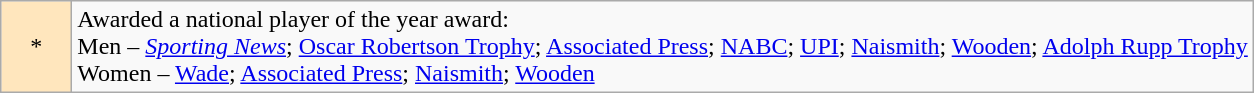<table class="wikitable">
<tr>
<td style="background-color:#FFE6BD">    *    </td>
<td>Awarded a national player of the year award: <br>Men – <em><a href='#'>Sporting News</a></em>; <a href='#'>Oscar Robertson Trophy</a>; <a href='#'>Associated Press</a>; <a href='#'>NABC</a>; <a href='#'>UPI</a>; <a href='#'>Naismith</a>; <a href='#'>Wooden</a>; <a href='#'>Adolph Rupp Trophy</a><br>Women – <a href='#'>Wade</a>; <a href='#'>Associated Press</a>; <a href='#'>Naismith</a>; <a href='#'>Wooden</a></td>
</tr>
</table>
